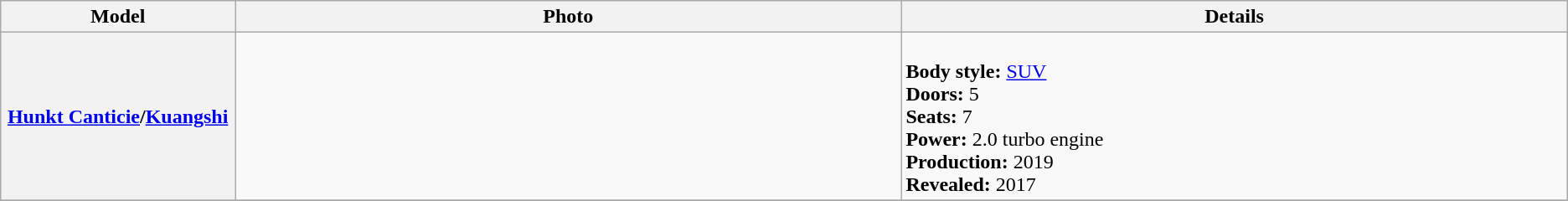<table class="wikitable">
<tr>
<th width=10%>Model</th>
<th width=30%>Photo</th>
<th width=30%>Details</th>
</tr>
<tr>
<th><a href='#'>Hunkt Canticie</a>/<a href='#'>Kuangshi</a></th>
<td></td>
<td><br><strong>Body style:</strong> <a href='#'>SUV</a><br><strong>Doors:</strong> 5<br><strong>Seats:</strong> 7<br><strong>Power:</strong> 2.0 turbo engine<br><strong>Production:</strong> 2019<br><strong>Revealed:</strong> 2017</td>
</tr>
<tr>
</tr>
</table>
